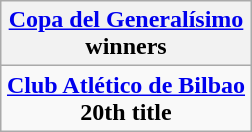<table class="wikitable" style="text-align: center; margin: 0 auto;">
<tr>
<th><a href='#'>Copa del Generalísimo</a><br>winners</th>
</tr>
<tr>
<td><strong><a href='#'>Club Atlético de Bilbao</a></strong><br><strong>20th title</strong></td>
</tr>
</table>
